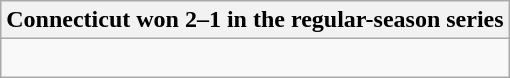<table class="wikitable collapsible collapsed">
<tr>
<th>Connecticut won 2–1 in the regular-season series</th>
</tr>
<tr>
<td><br>

</td>
</tr>
</table>
